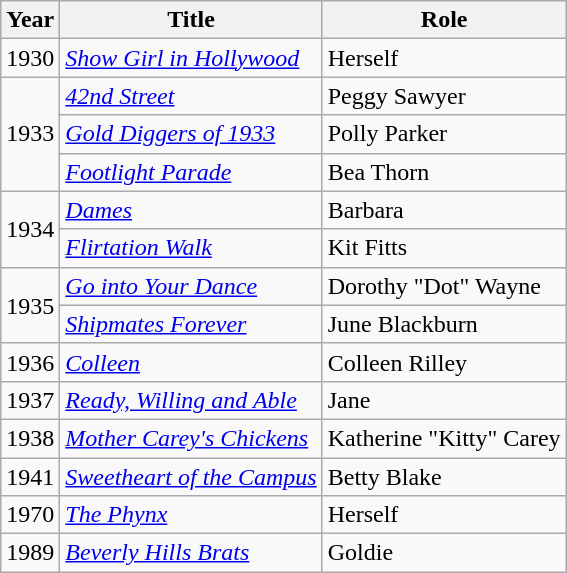<table class="wikitable sortable">
<tr>
<th>Year</th>
<th>Title</th>
<th>Role</th>
</tr>
<tr>
<td>1930</td>
<td><em><a href='#'>Show Girl in Hollywood</a></em></td>
<td>Herself</td>
</tr>
<tr>
<td rowspan=3>1933</td>
<td><em><a href='#'>42nd Street</a></em></td>
<td>Peggy Sawyer</td>
</tr>
<tr>
<td><em><a href='#'>Gold Diggers of 1933</a></em></td>
<td>Polly Parker</td>
</tr>
<tr>
<td><em><a href='#'>Footlight Parade</a></em></td>
<td>Bea Thorn</td>
</tr>
<tr>
<td rowspan=2>1934</td>
<td><em><a href='#'>Dames</a></em></td>
<td>Barbara</td>
</tr>
<tr>
<td><em><a href='#'>Flirtation Walk</a></em></td>
<td>Kit Fitts</td>
</tr>
<tr>
<td rowspan=2>1935</td>
<td><em><a href='#'>Go into Your Dance</a></em></td>
<td>Dorothy "Dot" Wayne</td>
</tr>
<tr>
<td><em><a href='#'>Shipmates Forever</a></em></td>
<td>June Blackburn</td>
</tr>
<tr>
<td>1936</td>
<td><em><a href='#'>Colleen</a></em></td>
<td>Colleen Rilley</td>
</tr>
<tr>
<td>1937</td>
<td><em><a href='#'>Ready, Willing and Able</a></em></td>
<td>Jane</td>
</tr>
<tr>
<td>1938</td>
<td><em><a href='#'>Mother Carey's Chickens</a></em></td>
<td>Katherine "Kitty" Carey</td>
</tr>
<tr>
<td>1941</td>
<td><em><a href='#'>Sweetheart of the Campus</a></em></td>
<td>Betty Blake</td>
</tr>
<tr>
<td>1970</td>
<td data-sort-value="Phynx, The"><em><a href='#'>The Phynx</a></em></td>
<td>Herself</td>
</tr>
<tr>
<td>1989</td>
<td><em><a href='#'>Beverly Hills Brats</a></em></td>
<td>Goldie</td>
</tr>
</table>
